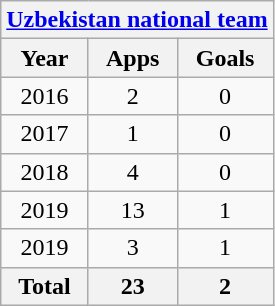<table class="wikitable" style="text-align:center">
<tr>
<th colspan=3><a href='#'>Uzbekistan national team</a></th>
</tr>
<tr>
<th>Year</th>
<th>Apps</th>
<th>Goals</th>
</tr>
<tr>
<td>2016</td>
<td>2</td>
<td>0</td>
</tr>
<tr>
<td>2017</td>
<td>1</td>
<td>0</td>
</tr>
<tr>
<td>2018</td>
<td>4</td>
<td>0</td>
</tr>
<tr>
<td>2019</td>
<td>13</td>
<td>1</td>
</tr>
<tr>
<td>2019</td>
<td>3</td>
<td>1</td>
</tr>
<tr>
<th>Total</th>
<th>23</th>
<th>2</th>
</tr>
</table>
